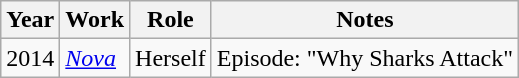<table class="wikitable sortable">
<tr>
<th>Year</th>
<th>Work</th>
<th>Role</th>
<th class="unsortable">Notes</th>
</tr>
<tr>
<td>2014</td>
<td><em><a href='#'>Nova</a></em></td>
<td>Herself</td>
<td>Episode: "Why Sharks Attack"</td>
</tr>
</table>
